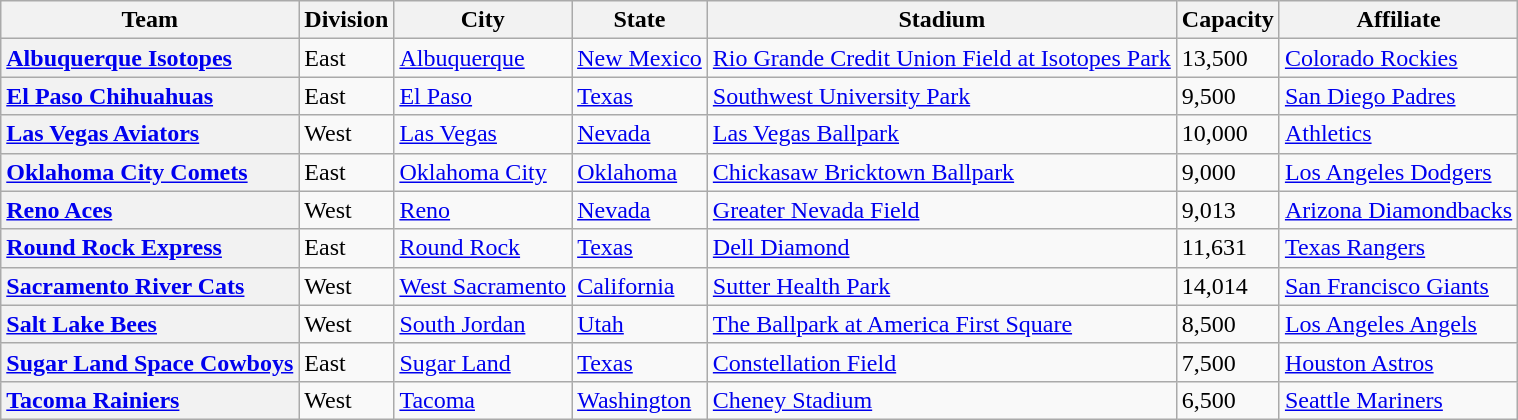<table class="wikitable sortable">
<tr>
<th scope="col">Team</th>
<th scope="col">Division</th>
<th scope="col">City</th>
<th scope="col">State</th>
<th scope="col">Stadium</th>
<th scope="col">Capacity</th>
<th scope="col">Affiliate</th>
</tr>
<tr>
<th scope="row" style="text-align:left"><a href='#'>Albuquerque Isotopes</a></th>
<td>East</td>
<td><a href='#'>Albuquerque</a></td>
<td><a href='#'>New Mexico</a></td>
<td><a href='#'>Rio Grande Credit Union Field at Isotopes Park</a></td>
<td>13,500</td>
<td><a href='#'>Colorado Rockies</a></td>
</tr>
<tr>
<th scope="row" style="text-align:left"><a href='#'>El Paso Chihuahuas</a></th>
<td>East</td>
<td><a href='#'>El Paso</a></td>
<td><a href='#'>Texas</a></td>
<td><a href='#'>Southwest University Park</a></td>
<td>9,500</td>
<td><a href='#'>San Diego Padres</a></td>
</tr>
<tr>
<th scope="row" style="text-align:left"><a href='#'>Las Vegas Aviators</a></th>
<td>West</td>
<td><a href='#'>Las Vegas</a></td>
<td><a href='#'>Nevada</a></td>
<td><a href='#'>Las Vegas Ballpark</a></td>
<td>10,000</td>
<td><a href='#'>Athletics</a></td>
</tr>
<tr>
<th scope="row" style="text-align:left"><a href='#'>Oklahoma City Comets</a></th>
<td>East</td>
<td><a href='#'>Oklahoma City</a></td>
<td><a href='#'>Oklahoma</a></td>
<td><a href='#'>Chickasaw Bricktown Ballpark</a></td>
<td>9,000</td>
<td><a href='#'>Los Angeles Dodgers</a></td>
</tr>
<tr>
<th scope="row" style="text-align:left"><a href='#'>Reno Aces</a></th>
<td>West</td>
<td><a href='#'>Reno</a></td>
<td><a href='#'>Nevada</a></td>
<td><a href='#'>Greater Nevada Field</a></td>
<td>9,013</td>
<td><a href='#'>Arizona Diamondbacks</a></td>
</tr>
<tr>
<th scope="row" style="text-align:left"><a href='#'>Round Rock Express</a></th>
<td>East</td>
<td><a href='#'>Round Rock</a></td>
<td><a href='#'>Texas</a></td>
<td><a href='#'>Dell Diamond</a></td>
<td>11,631</td>
<td><a href='#'>Texas Rangers</a></td>
</tr>
<tr>
<th scope="row" style="text-align:left"><a href='#'>Sacramento River Cats</a></th>
<td>West</td>
<td><a href='#'>West Sacramento</a></td>
<td><a href='#'>California</a></td>
<td><a href='#'>Sutter Health Park</a></td>
<td>14,014</td>
<td><a href='#'>San Francisco Giants</a></td>
</tr>
<tr>
<th scope="row" style="text-align:left"><a href='#'>Salt Lake Bees</a></th>
<td>West</td>
<td><a href='#'>South Jordan</a></td>
<td><a href='#'>Utah</a></td>
<td><a href='#'>The Ballpark at America First Square</a></td>
<td>8,500</td>
<td><a href='#'>Los Angeles Angels</a></td>
</tr>
<tr>
<th scope="row" style="text-align:left"><a href='#'>Sugar Land Space Cowboys</a></th>
<td>East</td>
<td><a href='#'>Sugar Land</a></td>
<td><a href='#'>Texas</a></td>
<td><a href='#'>Constellation Field</a></td>
<td>7,500</td>
<td><a href='#'>Houston Astros</a></td>
</tr>
<tr>
<th scope="row" style="text-align:left"><a href='#'>Tacoma Rainiers</a></th>
<td>West</td>
<td><a href='#'>Tacoma</a></td>
<td><a href='#'>Washington</a></td>
<td><a href='#'>Cheney Stadium</a></td>
<td>6,500</td>
<td><a href='#'>Seattle Mariners</a></td>
</tr>
</table>
